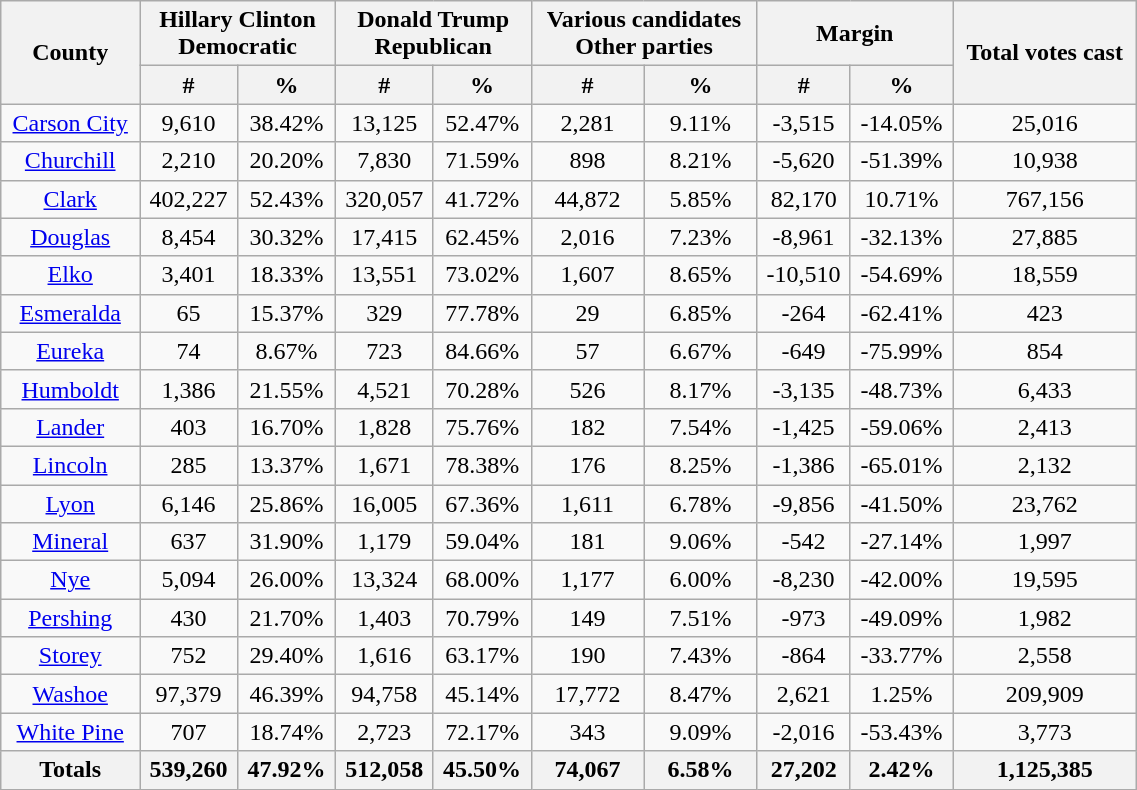<table width="60%"  class="wikitable sortable" style="text-align:center">
<tr>
<th style="text-align:center;" rowspan="2">County</th>
<th style="text-align:center;" colspan="2">Hillary Clinton<br>Democratic</th>
<th style="text-align:center;" colspan="2">Donald Trump<br>Republican</th>
<th style="text-align:center;" colspan="2">Various candidates<br>Other parties</th>
<th style="text-align:center;" colspan="2">Margin</th>
<th style="text-align:center;" rowspan="2">Total votes cast</th>
</tr>
<tr>
<th style="text-align:center;" data-sort-type="number">#</th>
<th style="text-align:center;" data-sort-type="number">%</th>
<th style="text-align:center;" data-sort-type="number">#</th>
<th style="text-align:center;" data-sort-type="number">%</th>
<th style="text-align:center;" data-sort-type="number">#</th>
<th style="text-align:center;" data-sort-type="number">%</th>
<th style="text-align:center;" data-sort-type="number">#</th>
<th style="text-align:center;" data-sort-type="number">%</th>
</tr>
<tr style="text-align:center;">
<td><a href='#'>Carson City</a></td>
<td>9,610</td>
<td>38.42%</td>
<td>13,125</td>
<td>52.47%</td>
<td>2,281</td>
<td>9.11%</td>
<td>-3,515</td>
<td>-14.05%</td>
<td>25,016</td>
</tr>
<tr style="text-align:center;">
<td><a href='#'>Churchill</a></td>
<td>2,210</td>
<td>20.20%</td>
<td>7,830</td>
<td>71.59%</td>
<td>898</td>
<td>8.21%</td>
<td>-5,620</td>
<td>-51.39%</td>
<td>10,938</td>
</tr>
<tr style="text-align:center;">
<td><a href='#'>Clark</a></td>
<td>402,227</td>
<td>52.43%</td>
<td>320,057</td>
<td>41.72%</td>
<td>44,872</td>
<td>5.85%</td>
<td>82,170</td>
<td>10.71%</td>
<td>767,156</td>
</tr>
<tr style="text-align:center;">
<td><a href='#'>Douglas</a></td>
<td>8,454</td>
<td>30.32%</td>
<td>17,415</td>
<td>62.45%</td>
<td>2,016</td>
<td>7.23%</td>
<td>-8,961</td>
<td>-32.13%</td>
<td>27,885</td>
</tr>
<tr style="text-align:center;">
<td><a href='#'>Elko</a></td>
<td>3,401</td>
<td>18.33%</td>
<td>13,551</td>
<td>73.02%</td>
<td>1,607</td>
<td>8.65%</td>
<td>-10,510</td>
<td>-54.69%</td>
<td>18,559</td>
</tr>
<tr style="text-align:center;">
<td><a href='#'>Esmeralda</a></td>
<td>65</td>
<td>15.37%</td>
<td>329</td>
<td>77.78%</td>
<td>29</td>
<td>6.85%</td>
<td>-264</td>
<td>-62.41%</td>
<td>423</td>
</tr>
<tr style="text-align:center;">
<td><a href='#'>Eureka</a></td>
<td>74</td>
<td>8.67%</td>
<td>723</td>
<td>84.66%</td>
<td>57</td>
<td>6.67%</td>
<td>-649</td>
<td>-75.99%</td>
<td>854</td>
</tr>
<tr style="text-align:center;">
<td><a href='#'>Humboldt</a></td>
<td>1,386</td>
<td>21.55%</td>
<td>4,521</td>
<td>70.28%</td>
<td>526</td>
<td>8.17%</td>
<td>-3,135</td>
<td>-48.73%</td>
<td>6,433</td>
</tr>
<tr style="text-align:center;">
<td><a href='#'>Lander</a></td>
<td>403</td>
<td>16.70%</td>
<td>1,828</td>
<td>75.76%</td>
<td>182</td>
<td>7.54%</td>
<td>-1,425</td>
<td>-59.06%</td>
<td>2,413</td>
</tr>
<tr style="text-align:center;">
<td><a href='#'>Lincoln</a></td>
<td>285</td>
<td>13.37%</td>
<td>1,671</td>
<td>78.38%</td>
<td>176</td>
<td>8.25%</td>
<td>-1,386</td>
<td>-65.01%</td>
<td>2,132</td>
</tr>
<tr style="text-align:center;">
<td><a href='#'>Lyon</a></td>
<td>6,146</td>
<td>25.86%</td>
<td>16,005</td>
<td>67.36%</td>
<td>1,611</td>
<td>6.78%</td>
<td>-9,856</td>
<td>-41.50%</td>
<td>23,762</td>
</tr>
<tr style="text-align:center;">
<td><a href='#'>Mineral</a></td>
<td>637</td>
<td>31.90%</td>
<td>1,179</td>
<td>59.04%</td>
<td>181</td>
<td>9.06%</td>
<td>-542</td>
<td>-27.14%</td>
<td>1,997</td>
</tr>
<tr style="text-align:center;">
<td><a href='#'>Nye</a></td>
<td>5,094</td>
<td>26.00%</td>
<td>13,324</td>
<td>68.00%</td>
<td>1,177</td>
<td>6.00%</td>
<td>-8,230</td>
<td>-42.00%</td>
<td>19,595</td>
</tr>
<tr style="text-align:center;">
<td><a href='#'>Pershing</a></td>
<td>430</td>
<td>21.70%</td>
<td>1,403</td>
<td>70.79%</td>
<td>149</td>
<td>7.51%</td>
<td>-973</td>
<td>-49.09%</td>
<td>1,982</td>
</tr>
<tr style="text-align:center;">
<td><a href='#'>Storey</a></td>
<td>752</td>
<td>29.40%</td>
<td>1,616</td>
<td>63.17%</td>
<td>190</td>
<td>7.43%</td>
<td>-864</td>
<td>-33.77%</td>
<td>2,558</td>
</tr>
<tr style="text-align:center;">
<td><a href='#'>Washoe</a></td>
<td>97,379</td>
<td>46.39%</td>
<td>94,758</td>
<td>45.14%</td>
<td>17,772</td>
<td>8.47%</td>
<td>2,621</td>
<td>1.25%</td>
<td>209,909</td>
</tr>
<tr style="text-align:center;">
<td><a href='#'>White Pine</a></td>
<td>707</td>
<td>18.74%</td>
<td>2,723</td>
<td>72.17%</td>
<td>343</td>
<td>9.09%</td>
<td>-2,016</td>
<td>-53.43%</td>
<td>3,773</td>
</tr>
<tr>
<th>Totals</th>
<th>539,260</th>
<th>47.92%</th>
<th>512,058</th>
<th>45.50%</th>
<th>74,067</th>
<th>6.58%</th>
<th>27,202</th>
<th>2.42%</th>
<th>1,125,385</th>
</tr>
</table>
